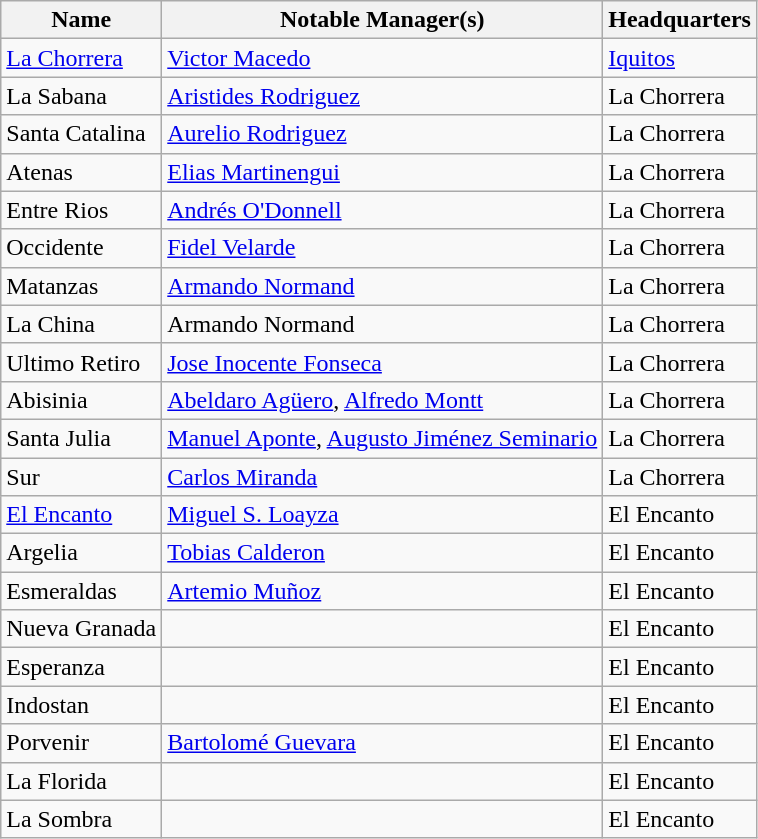<table class="wikitable">
<tr>
<th>Name</th>
<th>Notable Manager(s)</th>
<th>Headquarters</th>
</tr>
<tr>
<td><a href='#'>La Chorrera</a></td>
<td><a href='#'>Victor Macedo</a></td>
<td><a href='#'>Iquitos</a></td>
</tr>
<tr>
<td>La Sabana</td>
<td><a href='#'>Aristides Rodriguez</a></td>
<td>La Chorrera</td>
</tr>
<tr>
<td>Santa Catalina</td>
<td><a href='#'>Aurelio Rodriguez</a></td>
<td>La Chorrera</td>
</tr>
<tr>
<td>Atenas</td>
<td><a href='#'>Elias Martinengui</a></td>
<td>La Chorrera</td>
</tr>
<tr>
<td>Entre Rios</td>
<td><a href='#'>Andrés O'Donnell</a></td>
<td>La Chorrera</td>
</tr>
<tr>
<td>Occidente</td>
<td><a href='#'>Fidel Velarde</a></td>
<td>La Chorrera</td>
</tr>
<tr>
<td>Matanzas</td>
<td><a href='#'>Armando Normand</a></td>
<td>La Chorrera</td>
</tr>
<tr>
<td>La China</td>
<td>Armando Normand</td>
<td>La Chorrera</td>
</tr>
<tr>
<td>Ultimo Retiro</td>
<td><a href='#'>Jose Inocente Fonseca</a></td>
<td>La Chorrera</td>
</tr>
<tr>
<td>Abisinia</td>
<td><a href='#'>Abeldaro Agüero</a>, <a href='#'>Alfredo Montt</a></td>
<td>La Chorrera</td>
</tr>
<tr>
<td>Santa Julia</td>
<td><a href='#'>Manuel Aponte</a>, <a href='#'>Augusto Jiménez Seminario</a></td>
<td>La Chorrera</td>
</tr>
<tr>
<td>Sur</td>
<td><a href='#'>Carlos Miranda</a></td>
<td>La Chorrera</td>
</tr>
<tr>
<td><a href='#'>El Encanto</a></td>
<td><a href='#'>Miguel S. Loayza</a></td>
<td>El Encanto</td>
</tr>
<tr>
<td>Argelia</td>
<td><a href='#'>Tobias Calderon</a></td>
<td>El Encanto</td>
</tr>
<tr>
<td>Esmeraldas</td>
<td><a href='#'>Artemio Muñoz</a></td>
<td>El Encanto</td>
</tr>
<tr>
<td>Nueva Granada</td>
<td></td>
<td>El Encanto</td>
</tr>
<tr>
<td>Esperanza</td>
<td></td>
<td>El Encanto</td>
</tr>
<tr>
<td>Indostan</td>
<td></td>
<td>El Encanto</td>
</tr>
<tr>
<td>Porvenir</td>
<td><a href='#'>Bartolomé Guevara</a></td>
<td>El Encanto</td>
</tr>
<tr>
<td>La Florida</td>
<td></td>
<td>El Encanto</td>
</tr>
<tr>
<td>La Sombra</td>
<td></td>
<td>El Encanto</td>
</tr>
</table>
